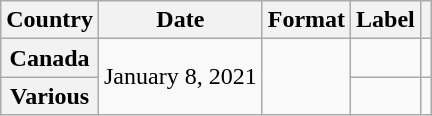<table class="wikitable plainrowheaders">
<tr>
<th>Country</th>
<th>Date</th>
<th>Format</th>
<th>Label</th>
<th></th>
</tr>
<tr>
<th scope="row">Canada</th>
<td rowspan="2">January 8, 2021</td>
<td rowspan = "2"></td>
<td></td>
<td></td>
</tr>
<tr>
<th scope="row">Various</th>
<td></td>
<td></td>
</tr>
</table>
